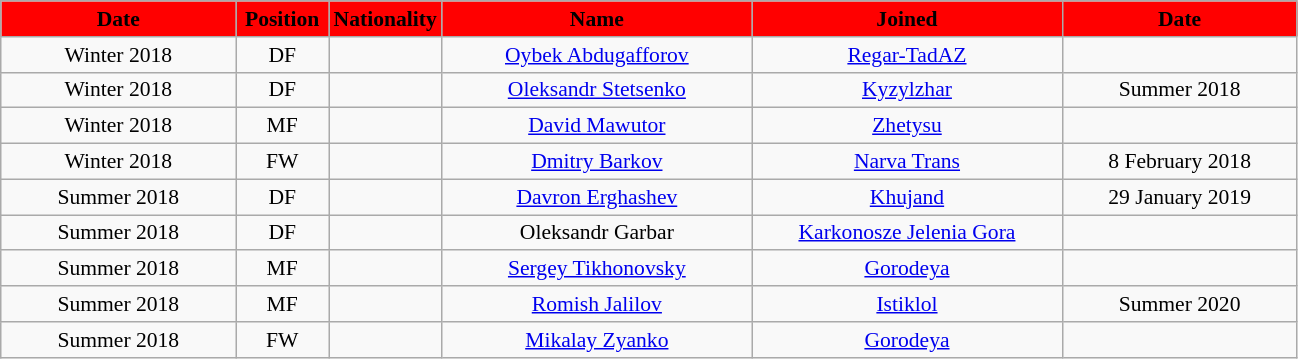<table class="wikitable"  style="text-align:center; font-size:90%; ">
<tr>
<th style="background:#FF0000; color:#000000; width:150px;">Date</th>
<th style="background:#FF0000; color:#000000; width:55px;">Position</th>
<th style="background:#FF0000; color:#000000; width:55px;">Nationality</th>
<th style="background:#FF0000; color:#000000; width:200px;">Name</th>
<th style="background:#FF0000; color:#000000; width:200px;">Joined</th>
<th style="background:#FF0000; color:#000000; width:150px;">Date</th>
</tr>
<tr>
<td>Winter 2018</td>
<td>DF</td>
<td></td>
<td><a href='#'>Oybek Abdugafforov</a></td>
<td><a href='#'>Regar-TadAZ</a></td>
<td></td>
</tr>
<tr>
<td>Winter 2018</td>
<td>DF</td>
<td></td>
<td><a href='#'>Oleksandr Stetsenko</a></td>
<td><a href='#'>Kyzylzhar</a></td>
<td>Summer 2018</td>
</tr>
<tr>
<td>Winter 2018</td>
<td>MF</td>
<td></td>
<td><a href='#'>David Mawutor</a></td>
<td><a href='#'>Zhetysu</a></td>
<td></td>
</tr>
<tr>
<td>Winter 2018</td>
<td>FW</td>
<td></td>
<td><a href='#'>Dmitry Barkov</a></td>
<td><a href='#'>Narva Trans</a></td>
<td>8 February 2018</td>
</tr>
<tr>
<td>Summer 2018</td>
<td>DF</td>
<td></td>
<td><a href='#'>Davron Erghashev</a></td>
<td><a href='#'>Khujand</a></td>
<td>29 January 2019</td>
</tr>
<tr>
<td>Summer 2018</td>
<td>DF</td>
<td></td>
<td>Oleksandr Garbar</td>
<td><a href='#'>Karkonosze Jelenia Gora</a></td>
<td></td>
</tr>
<tr>
<td>Summer 2018</td>
<td>MF</td>
<td></td>
<td><a href='#'>Sergey Tikhonovsky</a></td>
<td><a href='#'>Gorodeya</a></td>
<td></td>
</tr>
<tr>
<td>Summer 2018</td>
<td>MF</td>
<td></td>
<td><a href='#'>Romish Jalilov</a></td>
<td><a href='#'>Istiklol</a></td>
<td>Summer 2020</td>
</tr>
<tr>
<td>Summer 2018</td>
<td>FW</td>
<td></td>
<td><a href='#'>Mikalay Zyanko</a></td>
<td><a href='#'>Gorodeya</a></td>
<td></td>
</tr>
</table>
